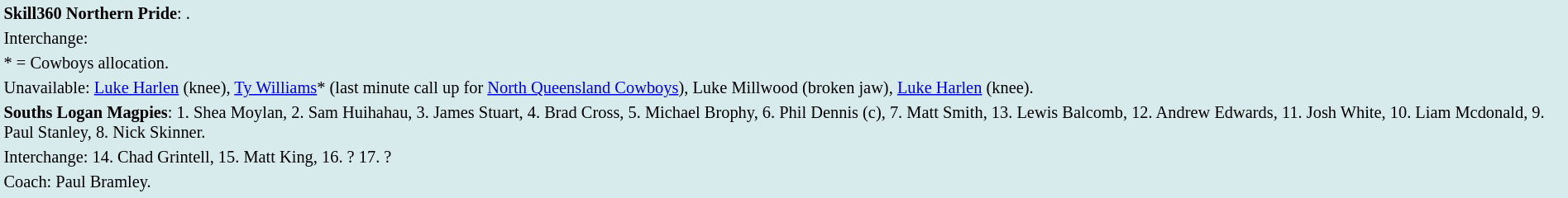<table style="background:#d7ebed; font-size:85%; width:100%;">
<tr>
<td><strong>Skill360 Northern Pride</strong>:             .</td>
</tr>
<tr>
<td>Interchange:    </td>
</tr>
<tr>
<td>* = Cowboys allocation.</td>
</tr>
<tr>
<td>Unavailable: <a href='#'>Luke Harlen</a> (knee), <a href='#'>Ty Williams</a>* (last minute call up for <a href='#'>North Queensland Cowboys</a>), Luke Millwood (broken jaw), <a href='#'>Luke Harlen</a> (knee).</td>
</tr>
<tr>
<td><strong>Souths Logan Magpies</strong>: 1. Shea Moylan, 2. Sam Huihahau, 3. James Stuart, 4. Brad Cross, 5. Michael Brophy, 6. Phil Dennis (c), 7. Matt Smith, 13. Lewis Balcomb, 12. Andrew Edwards, 11. Josh White, 10. Liam Mcdonald, 9. Paul Stanley, 8. Nick Skinner.</td>
</tr>
<tr>
<td>Interchange: 14. Chad Grintell, 15. Matt King, 16. ? 17. ?</td>
</tr>
<tr>
<td>Coach: Paul Bramley.</td>
</tr>
<tr>
</tr>
</table>
